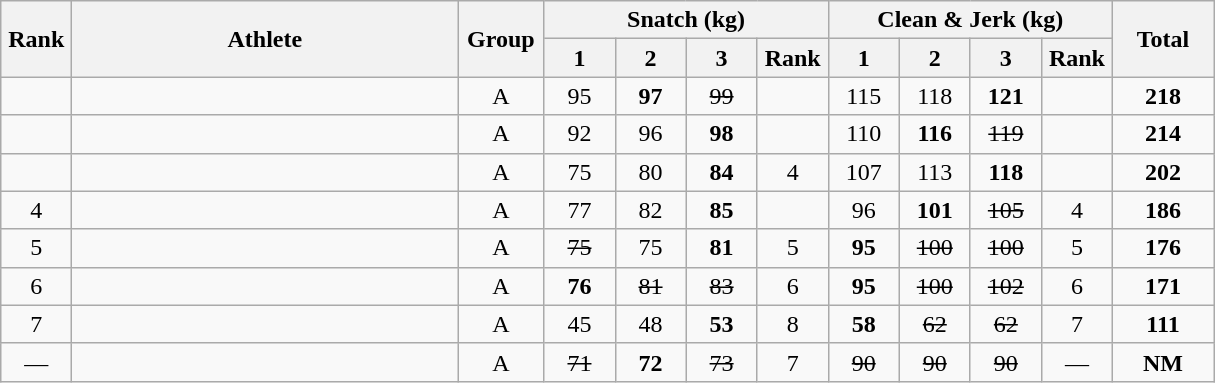<table class = "wikitable" style="text-align:center;">
<tr>
<th rowspan=2 width=40>Rank</th>
<th rowspan=2 width=250>Athlete</th>
<th rowspan=2 width=50>Group</th>
<th colspan=4>Snatch (kg)</th>
<th colspan=4>Clean & Jerk (kg)</th>
<th rowspan=2 width=60>Total</th>
</tr>
<tr>
<th width=40>1</th>
<th width=40>2</th>
<th width=40>3</th>
<th width=40>Rank</th>
<th width=40>1</th>
<th width=40>2</th>
<th width=40>3</th>
<th width=40>Rank</th>
</tr>
<tr>
<td></td>
<td align=left></td>
<td>A</td>
<td>95</td>
<td><strong>97</strong></td>
<td><s>99</s></td>
<td></td>
<td>115</td>
<td>118</td>
<td><strong>121</strong></td>
<td></td>
<td><strong>218</strong></td>
</tr>
<tr>
<td></td>
<td align=left></td>
<td>A</td>
<td>92</td>
<td>96</td>
<td><strong>98</strong></td>
<td></td>
<td>110</td>
<td><strong>116</strong></td>
<td><s>119</s></td>
<td></td>
<td><strong>214</strong></td>
</tr>
<tr>
<td></td>
<td align=left></td>
<td>A</td>
<td>75</td>
<td>80</td>
<td><strong>84</strong></td>
<td>4</td>
<td>107</td>
<td>113</td>
<td><strong>118</strong></td>
<td></td>
<td><strong>202</strong></td>
</tr>
<tr>
<td>4</td>
<td align=left></td>
<td>A</td>
<td>77</td>
<td>82</td>
<td><strong>85</strong></td>
<td></td>
<td>96</td>
<td><strong>101</strong></td>
<td><s>105</s></td>
<td>4</td>
<td><strong>186</strong></td>
</tr>
<tr>
<td>5</td>
<td align=left></td>
<td>A</td>
<td><s>75</s></td>
<td>75</td>
<td><strong>81</strong></td>
<td>5</td>
<td><strong>95</strong></td>
<td><s>100</s></td>
<td><s>100</s></td>
<td>5</td>
<td><strong>176</strong></td>
</tr>
<tr>
<td>6</td>
<td align=left></td>
<td>A</td>
<td><strong>76</strong></td>
<td><s>81</s></td>
<td><s>83</s></td>
<td>6</td>
<td><strong>95</strong></td>
<td><s>100</s></td>
<td><s>102</s></td>
<td>6</td>
<td><strong>171</strong></td>
</tr>
<tr>
<td>7</td>
<td align=left></td>
<td>A</td>
<td>45</td>
<td>48</td>
<td><strong>53</strong></td>
<td>8</td>
<td><strong>58</strong></td>
<td><s>62</s></td>
<td><s>62</s></td>
<td>7</td>
<td><strong>111</strong></td>
</tr>
<tr>
<td>—</td>
<td align=left></td>
<td>A</td>
<td><s>71</s></td>
<td><strong>72</strong></td>
<td><s>73</s></td>
<td>7</td>
<td><s>90</s></td>
<td><s>90</s></td>
<td><s>90</s></td>
<td>—</td>
<td><strong>NM</strong></td>
</tr>
</table>
